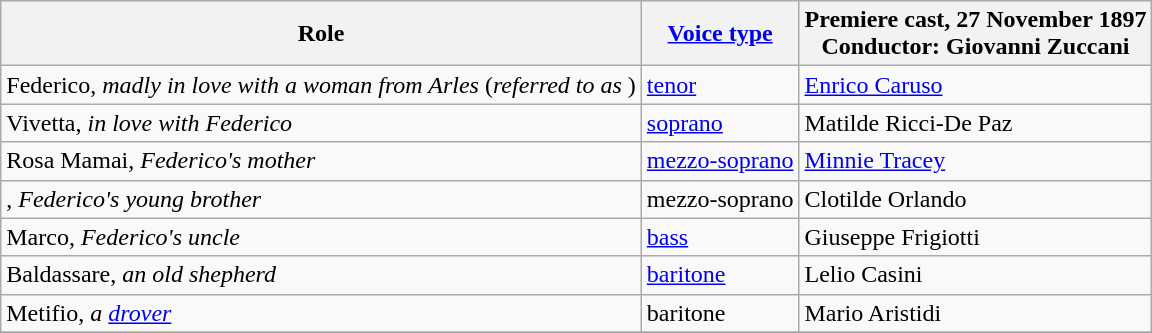<table class="wikitable">
<tr>
<th>Role</th>
<th><a href='#'>Voice type</a></th>
<th>Premiere cast, 27 November 1897<br>Conductor: Giovanni Zuccani</th>
</tr>
<tr>
<td>Federico, <em>madly in love with a woman from Arles</em> (<em>referred to as</em> )</td>
<td><a href='#'>tenor</a></td>
<td><a href='#'>Enrico Caruso</a></td>
</tr>
<tr>
<td>Vivetta, <em>in love with Federico</em></td>
<td><a href='#'>soprano</a></td>
<td>Matilde Ricci-De Paz</td>
</tr>
<tr>
<td>Rosa Mamai, <em>Federico's mother</em></td>
<td><a href='#'>mezzo-soprano</a></td>
<td><a href='#'>Minnie Tracey</a></td>
</tr>
<tr>
<td>, <em>Federico's young brother</em></td>
<td>mezzo-soprano</td>
<td>Clotilde Orlando</td>
</tr>
<tr>
<td>Marco, <em>Federico's uncle</em></td>
<td><a href='#'>bass</a></td>
<td>Giuseppe Frigiotti</td>
</tr>
<tr>
<td>Baldassare, <em>an old shepherd</em></td>
<td><a href='#'>baritone</a></td>
<td>Lelio Casini</td>
</tr>
<tr>
<td>Metifio, <em>a <a href='#'>drover</a></em></td>
<td>baritone</td>
<td>Mario Aristidi</td>
</tr>
<tr>
</tr>
</table>
